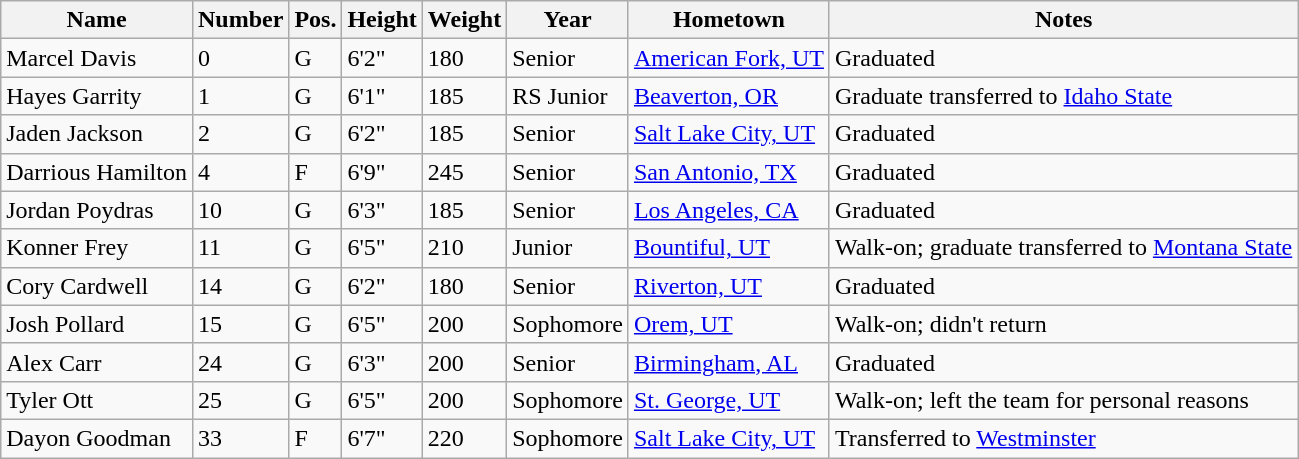<table class="wikitable sortable" border="1">
<tr>
<th>Name</th>
<th>Number</th>
<th>Pos.</th>
<th>Height</th>
<th>Weight</th>
<th>Year</th>
<th>Hometown</th>
<th class="unsortable">Notes</th>
</tr>
<tr>
<td>Marcel Davis</td>
<td>0</td>
<td>G</td>
<td>6'2"</td>
<td>180</td>
<td>Senior</td>
<td><a href='#'>American Fork, UT</a></td>
<td>Graduated</td>
</tr>
<tr>
<td>Hayes Garrity</td>
<td>1</td>
<td>G</td>
<td>6'1"</td>
<td>185</td>
<td>RS Junior</td>
<td><a href='#'>Beaverton, OR</a></td>
<td>Graduate transferred to <a href='#'>Idaho State</a></td>
</tr>
<tr>
<td>Jaden Jackson</td>
<td>2</td>
<td>G</td>
<td>6'2"</td>
<td>185</td>
<td>Senior</td>
<td><a href='#'>Salt Lake City, UT</a></td>
<td>Graduated</td>
</tr>
<tr>
<td>Darrious Hamilton</td>
<td>4</td>
<td>F</td>
<td>6'9"</td>
<td>245</td>
<td>Senior</td>
<td><a href='#'>San Antonio, TX</a></td>
<td>Graduated</td>
</tr>
<tr>
<td>Jordan Poydras</td>
<td>10</td>
<td>G</td>
<td>6'3"</td>
<td>185</td>
<td>Senior</td>
<td><a href='#'>Los Angeles, CA</a></td>
<td>Graduated</td>
</tr>
<tr>
<td>Konner Frey</td>
<td>11</td>
<td>G</td>
<td>6'5"</td>
<td>210</td>
<td>Junior</td>
<td><a href='#'>Bountiful, UT</a></td>
<td>Walk-on; graduate transferred to <a href='#'>Montana State</a></td>
</tr>
<tr>
<td>Cory Cardwell</td>
<td>14</td>
<td>G</td>
<td>6'2"</td>
<td>180</td>
<td>Senior</td>
<td><a href='#'>Riverton, UT</a></td>
<td>Graduated</td>
</tr>
<tr>
<td>Josh Pollard</td>
<td>15</td>
<td>G</td>
<td>6'5"</td>
<td>200</td>
<td>Sophomore</td>
<td><a href='#'>Orem, UT</a></td>
<td>Walk-on; didn't return</td>
</tr>
<tr>
<td>Alex Carr</td>
<td>24</td>
<td>G</td>
<td>6'3"</td>
<td>200</td>
<td>Senior</td>
<td><a href='#'>Birmingham, AL</a></td>
<td>Graduated</td>
</tr>
<tr>
<td>Tyler Ott</td>
<td>25</td>
<td>G</td>
<td>6'5"</td>
<td>200</td>
<td>Sophomore</td>
<td><a href='#'>St. George, UT</a></td>
<td>Walk-on; left the team for personal reasons</td>
</tr>
<tr>
<td>Dayon Goodman</td>
<td>33</td>
<td>F</td>
<td>6'7"</td>
<td>220</td>
<td>Sophomore</td>
<td><a href='#'>Salt Lake City, UT</a></td>
<td>Transferred to <a href='#'>Westminster</a></td>
</tr>
</table>
